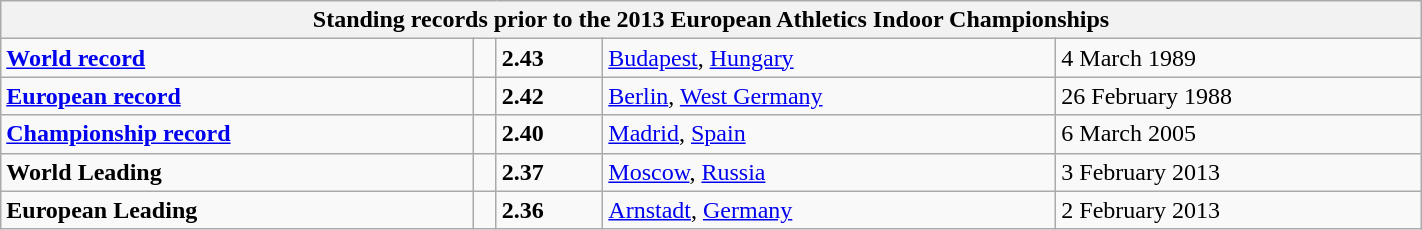<table class="wikitable" width=75%>
<tr>
<th colspan="5">Standing records prior to the 2013 European Athletics Indoor Championships</th>
</tr>
<tr>
<td><strong><a href='#'>World record</a></strong></td>
<td></td>
<td><strong>2.43</strong></td>
<td><a href='#'>Budapest</a>, <a href='#'>Hungary</a></td>
<td>4 March 1989</td>
</tr>
<tr>
<td><strong><a href='#'>European record</a></strong></td>
<td></td>
<td><strong>2.42</strong></td>
<td><a href='#'>Berlin</a>, <a href='#'>West Germany</a></td>
<td>26 February 1988</td>
</tr>
<tr>
<td><strong><a href='#'>Championship record</a></strong></td>
<td></td>
<td><strong>2.40</strong></td>
<td><a href='#'>Madrid</a>, <a href='#'>Spain</a></td>
<td>6 March 2005</td>
</tr>
<tr>
<td><strong>World Leading</strong></td>
<td></td>
<td><strong>2.37</strong></td>
<td><a href='#'>Moscow</a>, <a href='#'>Russia</a></td>
<td>3 February 2013</td>
</tr>
<tr>
<td><strong>European Leading</strong></td>
<td></td>
<td><strong>2.36</strong></td>
<td><a href='#'>Arnstadt</a>, <a href='#'>Germany</a></td>
<td>2 February 2013</td>
</tr>
</table>
